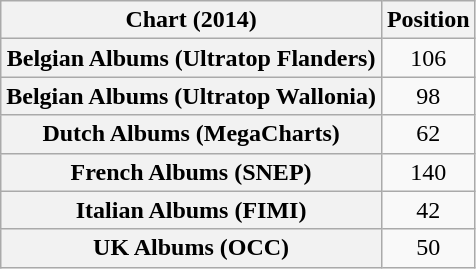<table class="wikitable plainrowheaders" style="text-align:center">
<tr>
<th scope="col">Chart (2014)</th>
<th scope="col">Position</th>
</tr>
<tr>
<th scope="row">Belgian Albums (Ultratop Flanders)</th>
<td>106</td>
</tr>
<tr>
<th scope="row">Belgian Albums (Ultratop Wallonia)</th>
<td>98</td>
</tr>
<tr>
<th scope="row">Dutch Albums (MegaCharts)</th>
<td>62</td>
</tr>
<tr>
<th scope="row">French Albums (SNEP)</th>
<td>140</td>
</tr>
<tr>
<th scope="row">Italian Albums (FIMI)</th>
<td>42</td>
</tr>
<tr>
<th scope="row">UK Albums (OCC)</th>
<td>50</td>
</tr>
</table>
